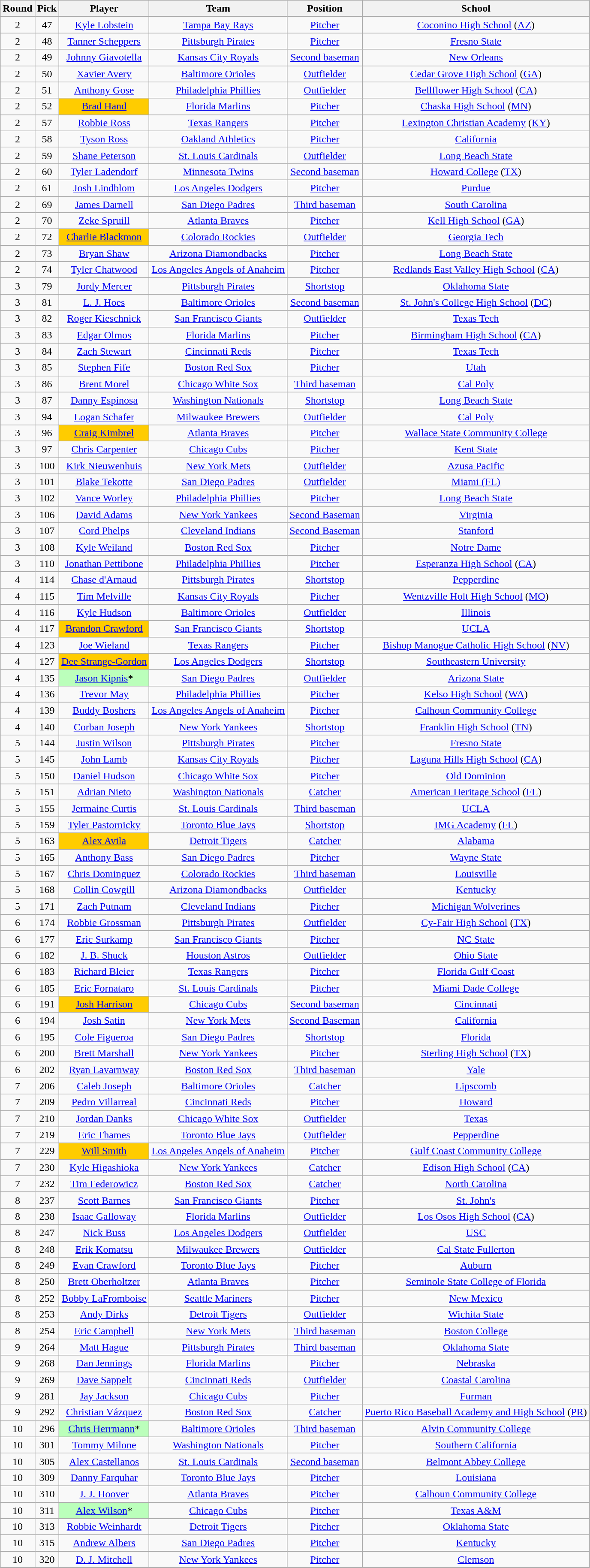<table class="wikitable sortable plainrowheaders" style="text-align:center; width=74%">
<tr>
<th>Round</th>
<th>Pick</th>
<th>Player</th>
<th>Team</th>
<th>Position</th>
<th>School</th>
</tr>
<tr>
<td>2</td>
<td>47</td>
<td><a href='#'>Kyle Lobstein</a></td>
<td><a href='#'>Tampa Bay Rays</a></td>
<td><a href='#'>Pitcher</a></td>
<td><a href='#'>Coconino High School</a> (<a href='#'>AZ</a>)</td>
</tr>
<tr>
<td>2</td>
<td>48</td>
<td><a href='#'>Tanner Scheppers</a></td>
<td><a href='#'>Pittsburgh Pirates</a></td>
<td><a href='#'>Pitcher</a></td>
<td><a href='#'>Fresno State</a></td>
</tr>
<tr>
<td>2</td>
<td>49</td>
<td><a href='#'>Johnny Giavotella</a></td>
<td><a href='#'>Kansas City Royals</a></td>
<td><a href='#'>Second baseman</a></td>
<td><a href='#'>New Orleans</a></td>
</tr>
<tr>
<td>2</td>
<td>50</td>
<td><a href='#'>Xavier Avery</a></td>
<td><a href='#'>Baltimore Orioles</a></td>
<td><a href='#'>Outfielder</a></td>
<td><a href='#'>Cedar Grove High School</a> (<a href='#'>GA</a>)</td>
</tr>
<tr>
<td>2</td>
<td>51</td>
<td><a href='#'>Anthony Gose</a></td>
<td><a href='#'>Philadelphia Phillies</a></td>
<td><a href='#'>Outfielder</a></td>
<td><a href='#'>Bellflower High School</a> (<a href='#'>CA</a>)</td>
</tr>
<tr>
<td>2</td>
<td>52</td>
<td bgcolor=#FFCC00><a href='#'>Brad Hand</a></td>
<td><a href='#'>Florida Marlins</a></td>
<td><a href='#'>Pitcher</a></td>
<td><a href='#'>Chaska High School</a> (<a href='#'>MN</a>)</td>
</tr>
<tr>
<td>2</td>
<td>57</td>
<td><a href='#'>Robbie Ross</a></td>
<td><a href='#'>Texas Rangers</a></td>
<td><a href='#'>Pitcher</a></td>
<td><a href='#'>Lexington Christian Academy</a> (<a href='#'>KY</a>)</td>
</tr>
<tr>
<td>2</td>
<td>58</td>
<td><a href='#'>Tyson Ross</a></td>
<td><a href='#'>Oakland Athletics</a></td>
<td><a href='#'>Pitcher</a></td>
<td><a href='#'>California</a></td>
</tr>
<tr>
<td>2</td>
<td>59</td>
<td><a href='#'>Shane Peterson</a></td>
<td><a href='#'>St. Louis Cardinals</a></td>
<td><a href='#'>Outfielder</a></td>
<td><a href='#'>Long Beach State</a></td>
</tr>
<tr>
<td>2</td>
<td>60</td>
<td><a href='#'>Tyler Ladendorf</a></td>
<td><a href='#'>Minnesota Twins</a></td>
<td><a href='#'>Second baseman</a></td>
<td><a href='#'>Howard College</a> (<a href='#'>TX</a>)</td>
</tr>
<tr>
<td>2</td>
<td>61</td>
<td><a href='#'>Josh Lindblom</a></td>
<td><a href='#'>Los Angeles Dodgers</a></td>
<td><a href='#'>Pitcher</a></td>
<td><a href='#'>Purdue</a></td>
</tr>
<tr>
<td>2</td>
<td>69</td>
<td><a href='#'>James Darnell</a></td>
<td><a href='#'>San Diego Padres</a></td>
<td><a href='#'>Third baseman</a></td>
<td><a href='#'>South Carolina</a></td>
</tr>
<tr>
<td>2</td>
<td>70</td>
<td><a href='#'>Zeke Spruill</a></td>
<td><a href='#'>Atlanta Braves</a></td>
<td><a href='#'>Pitcher</a></td>
<td><a href='#'>Kell High School</a> (<a href='#'>GA</a>)</td>
</tr>
<tr>
<td>2</td>
<td>72</td>
<td bgcolor="#FFCC00"><a href='#'>Charlie Blackmon</a></td>
<td><a href='#'>Colorado Rockies</a></td>
<td><a href='#'>Outfielder</a></td>
<td><a href='#'>Georgia Tech</a></td>
</tr>
<tr>
<td>2</td>
<td>73</td>
<td><a href='#'>Bryan Shaw</a></td>
<td><a href='#'>Arizona Diamondbacks</a></td>
<td><a href='#'>Pitcher</a></td>
<td><a href='#'>Long Beach State</a></td>
</tr>
<tr>
<td>2</td>
<td>74</td>
<td><a href='#'>Tyler Chatwood</a></td>
<td><a href='#'>Los Angeles Angels of Anaheim</a></td>
<td><a href='#'>Pitcher</a></td>
<td><a href='#'>Redlands East Valley High School</a> (<a href='#'>CA</a>)</td>
</tr>
<tr>
<td>3</td>
<td>79</td>
<td><a href='#'>Jordy Mercer</a></td>
<td><a href='#'>Pittsburgh Pirates</a></td>
<td><a href='#'>Shortstop</a></td>
<td><a href='#'>Oklahoma State</a></td>
</tr>
<tr>
<td>3</td>
<td>81</td>
<td><a href='#'>L. J. Hoes</a></td>
<td><a href='#'>Baltimore Orioles</a></td>
<td><a href='#'>Second baseman</a></td>
<td><a href='#'>St. John's College High School</a> (<a href='#'>DC</a>)</td>
</tr>
<tr>
<td>3</td>
<td>82</td>
<td><a href='#'>Roger Kieschnick</a></td>
<td><a href='#'>San Francisco Giants</a></td>
<td><a href='#'>Outfielder</a></td>
<td><a href='#'>Texas Tech</a></td>
</tr>
<tr>
<td>3</td>
<td>83</td>
<td><a href='#'>Edgar Olmos</a></td>
<td><a href='#'>Florida Marlins</a></td>
<td><a href='#'>Pitcher</a></td>
<td><a href='#'>Birmingham High School</a> (<a href='#'>CA</a>)</td>
</tr>
<tr>
<td>3</td>
<td>84</td>
<td><a href='#'>Zach Stewart</a></td>
<td><a href='#'>Cincinnati Reds</a></td>
<td><a href='#'>Pitcher</a></td>
<td><a href='#'>Texas Tech</a></td>
</tr>
<tr>
<td>3</td>
<td>85</td>
<td><a href='#'>Stephen Fife</a></td>
<td><a href='#'>Boston Red Sox</a></td>
<td><a href='#'>Pitcher</a></td>
<td><a href='#'>Utah</a></td>
</tr>
<tr>
<td>3</td>
<td>86</td>
<td><a href='#'>Brent Morel</a></td>
<td><a href='#'>Chicago White Sox</a></td>
<td><a href='#'>Third baseman</a></td>
<td><a href='#'>Cal Poly</a></td>
</tr>
<tr>
<td>3</td>
<td>87</td>
<td><a href='#'>Danny Espinosa</a></td>
<td><a href='#'>Washington Nationals</a></td>
<td><a href='#'>Shortstop</a></td>
<td><a href='#'>Long Beach State</a></td>
</tr>
<tr>
<td>3</td>
<td>94</td>
<td><a href='#'>Logan Schafer</a></td>
<td><a href='#'>Milwaukee Brewers</a></td>
<td><a href='#'>Outfielder</a></td>
<td><a href='#'>Cal Poly</a></td>
</tr>
<tr>
<td>3</td>
<td>96</td>
<td bgcolor="#FFCC00"><a href='#'>Craig Kimbrel</a></td>
<td><a href='#'>Atlanta Braves</a></td>
<td><a href='#'>Pitcher</a></td>
<td><a href='#'>Wallace State Community College</a></td>
</tr>
<tr>
<td>3</td>
<td>97</td>
<td><a href='#'>Chris Carpenter</a></td>
<td><a href='#'>Chicago Cubs</a></td>
<td><a href='#'>Pitcher</a></td>
<td><a href='#'>Kent State</a></td>
</tr>
<tr>
<td>3</td>
<td>100</td>
<td><a href='#'>Kirk Nieuwenhuis</a></td>
<td><a href='#'>New York Mets</a></td>
<td><a href='#'>Outfielder</a></td>
<td><a href='#'>Azusa Pacific</a></td>
</tr>
<tr>
<td>3</td>
<td>101</td>
<td><a href='#'>Blake Tekotte</a></td>
<td><a href='#'>San Diego Padres</a></td>
<td><a href='#'>Outfielder</a></td>
<td><a href='#'>Miami (FL)</a></td>
</tr>
<tr>
<td>3</td>
<td>102</td>
<td><a href='#'>Vance Worley</a></td>
<td><a href='#'>Philadelphia Phillies</a></td>
<td><a href='#'>Pitcher</a></td>
<td><a href='#'>Long Beach State</a></td>
</tr>
<tr>
<td>3</td>
<td>106</td>
<td><a href='#'>David Adams</a></td>
<td><a href='#'>New York Yankees</a></td>
<td><a href='#'>Second Baseman</a></td>
<td><a href='#'>Virginia</a></td>
</tr>
<tr>
<td>3</td>
<td>107</td>
<td><a href='#'>Cord Phelps</a></td>
<td><a href='#'>Cleveland Indians</a></td>
<td><a href='#'>Second Baseman</a></td>
<td><a href='#'>Stanford</a></td>
</tr>
<tr>
<td>3</td>
<td>108</td>
<td><a href='#'>Kyle Weiland</a></td>
<td><a href='#'>Boston Red Sox</a></td>
<td><a href='#'>Pitcher</a></td>
<td><a href='#'>Notre Dame</a></td>
</tr>
<tr>
<td>3</td>
<td>110</td>
<td><a href='#'>Jonathan Pettibone</a></td>
<td><a href='#'>Philadelphia Phillies</a></td>
<td><a href='#'>Pitcher</a></td>
<td><a href='#'>Esperanza High School</a> (<a href='#'>CA</a>)</td>
</tr>
<tr>
<td>4</td>
<td>114</td>
<td><a href='#'>Chase d'Arnaud</a></td>
<td><a href='#'>Pittsburgh Pirates</a></td>
<td><a href='#'>Shortstop</a></td>
<td><a href='#'>Pepperdine</a></td>
</tr>
<tr>
<td>4</td>
<td>115</td>
<td><a href='#'>Tim Melville</a></td>
<td><a href='#'>Kansas City Royals</a></td>
<td><a href='#'>Pitcher</a></td>
<td><a href='#'>Wentzville Holt High School</a> (<a href='#'>MO</a>)</td>
</tr>
<tr>
<td>4</td>
<td>116</td>
<td><a href='#'>Kyle Hudson</a></td>
<td><a href='#'>Baltimore Orioles</a></td>
<td><a href='#'>Outfielder</a></td>
<td><a href='#'>Illinois</a></td>
</tr>
<tr>
<td>4</td>
<td>117</td>
<td bgcolor="#FFCC00"><a href='#'>Brandon Crawford</a></td>
<td><a href='#'>San Francisco Giants</a></td>
<td><a href='#'>Shortstop</a></td>
<td><a href='#'>UCLA</a></td>
</tr>
<tr>
<td>4</td>
<td>123</td>
<td><a href='#'>Joe Wieland</a></td>
<td><a href='#'>Texas Rangers</a></td>
<td><a href='#'>Pitcher</a></td>
<td><a href='#'>Bishop Manogue Catholic High School</a> (<a href='#'>NV</a>)</td>
</tr>
<tr>
<td>4</td>
<td>127</td>
<td bgcolor="#FFCC00"><a href='#'>Dee Strange-Gordon</a></td>
<td><a href='#'>Los Angeles Dodgers</a></td>
<td><a href='#'>Shortstop</a></td>
<td><a href='#'>Southeastern University</a></td>
</tr>
<tr>
<td>4</td>
<td>135</td>
<td !scope="row" style="background:#bfb;"><a href='#'>Jason Kipnis</a>*</td>
<td><a href='#'>San Diego Padres</a></td>
<td><a href='#'>Outfielder</a></td>
<td><a href='#'>Arizona State</a></td>
</tr>
<tr>
<td>4</td>
<td>136</td>
<td><a href='#'>Trevor May</a></td>
<td><a href='#'>Philadelphia Phillies</a></td>
<td><a href='#'>Pitcher</a></td>
<td><a href='#'>Kelso High School</a> (<a href='#'>WA</a>)</td>
</tr>
<tr>
<td>4</td>
<td>139</td>
<td><a href='#'>Buddy Boshers</a></td>
<td><a href='#'>Los Angeles Angels of Anaheim</a></td>
<td><a href='#'>Pitcher</a></td>
<td><a href='#'>Calhoun Community College</a></td>
</tr>
<tr>
<td>4</td>
<td>140</td>
<td><a href='#'>Corban Joseph</a></td>
<td><a href='#'>New York Yankees</a></td>
<td><a href='#'>Shortstop</a></td>
<td><a href='#'>Franklin High School</a> (<a href='#'>TN</a>)</td>
</tr>
<tr>
<td>5</td>
<td>144</td>
<td><a href='#'>Justin Wilson</a></td>
<td><a href='#'>Pittsburgh Pirates</a></td>
<td><a href='#'>Pitcher</a></td>
<td><a href='#'>Fresno State</a></td>
</tr>
<tr>
<td>5</td>
<td>145</td>
<td><a href='#'>John Lamb</a></td>
<td><a href='#'>Kansas City Royals</a></td>
<td><a href='#'>Pitcher</a></td>
<td><a href='#'>Laguna Hills High School</a> (<a href='#'>CA</a>)</td>
</tr>
<tr>
<td>5</td>
<td>150</td>
<td><a href='#'>Daniel Hudson</a></td>
<td><a href='#'>Chicago White Sox</a></td>
<td><a href='#'>Pitcher</a></td>
<td><a href='#'>Old Dominion</a></td>
</tr>
<tr>
<td>5</td>
<td>151</td>
<td><a href='#'>Adrian Nieto</a></td>
<td><a href='#'>Washington Nationals</a></td>
<td><a href='#'>Catcher</a></td>
<td><a href='#'>American Heritage School</a> (<a href='#'>FL</a>)</td>
</tr>
<tr>
<td>5</td>
<td>155</td>
<td><a href='#'>Jermaine Curtis</a></td>
<td><a href='#'>St. Louis Cardinals</a></td>
<td><a href='#'>Third baseman</a></td>
<td><a href='#'>UCLA</a></td>
</tr>
<tr>
<td>5</td>
<td>159</td>
<td><a href='#'>Tyler Pastornicky</a></td>
<td><a href='#'>Toronto Blue Jays</a></td>
<td><a href='#'>Shortstop</a></td>
<td><a href='#'>IMG Academy</a> (<a href='#'>FL</a>)</td>
</tr>
<tr>
<td>5</td>
<td>163</td>
<td bgcolor="#FFCC00"><a href='#'>Alex Avila</a></td>
<td><a href='#'>Detroit Tigers</a></td>
<td><a href='#'>Catcher</a></td>
<td><a href='#'>Alabama</a></td>
</tr>
<tr>
<td>5</td>
<td>165</td>
<td><a href='#'>Anthony Bass</a></td>
<td><a href='#'>San Diego Padres</a></td>
<td><a href='#'>Pitcher</a></td>
<td><a href='#'>Wayne State</a></td>
</tr>
<tr>
<td>5</td>
<td>167</td>
<td><a href='#'>Chris Dominguez</a></td>
<td><a href='#'>Colorado Rockies</a></td>
<td><a href='#'>Third baseman</a></td>
<td><a href='#'>Louisville</a></td>
</tr>
<tr>
<td>5</td>
<td>168</td>
<td><a href='#'>Collin Cowgill</a></td>
<td><a href='#'>Arizona Diamondbacks</a></td>
<td><a href='#'>Outfielder</a></td>
<td><a href='#'>Kentucky</a></td>
</tr>
<tr>
<td>5</td>
<td>171</td>
<td><a href='#'>Zach Putnam</a></td>
<td><a href='#'>Cleveland Indians</a></td>
<td><a href='#'>Pitcher</a></td>
<td><a href='#'>Michigan Wolverines</a></td>
</tr>
<tr>
<td>6</td>
<td>174</td>
<td><a href='#'>Robbie Grossman</a></td>
<td><a href='#'>Pittsburgh Pirates</a></td>
<td><a href='#'>Outfielder</a></td>
<td><a href='#'>Cy-Fair High School</a> (<a href='#'>TX</a>)</td>
</tr>
<tr>
<td>6</td>
<td>177</td>
<td><a href='#'>Eric Surkamp</a></td>
<td><a href='#'>San Francisco Giants</a></td>
<td><a href='#'>Pitcher</a></td>
<td><a href='#'>NC State</a></td>
</tr>
<tr>
<td>6</td>
<td>182</td>
<td><a href='#'>J. B. Shuck</a></td>
<td><a href='#'>Houston Astros</a></td>
<td><a href='#'>Outfielder</a></td>
<td><a href='#'>Ohio State</a></td>
</tr>
<tr>
<td>6</td>
<td>183</td>
<td><a href='#'>Richard Bleier</a></td>
<td><a href='#'>Texas Rangers</a></td>
<td><a href='#'>Pitcher</a></td>
<td><a href='#'>Florida Gulf Coast</a></td>
</tr>
<tr>
<td>6</td>
<td>185</td>
<td><a href='#'>Eric Fornataro</a></td>
<td><a href='#'>St. Louis Cardinals</a></td>
<td><a href='#'>Pitcher</a></td>
<td><a href='#'>Miami Dade College</a></td>
</tr>
<tr>
<td>6</td>
<td>191</td>
<td bgcolor="#FFCC00"><a href='#'>Josh Harrison</a></td>
<td><a href='#'>Chicago Cubs</a></td>
<td><a href='#'>Second baseman</a></td>
<td><a href='#'>Cincinnati</a></td>
</tr>
<tr>
<td>6</td>
<td>194</td>
<td><a href='#'>Josh Satin</a></td>
<td><a href='#'>New York Mets</a></td>
<td><a href='#'>Second Baseman</a></td>
<td><a href='#'>California</a></td>
</tr>
<tr>
<td>6</td>
<td>195</td>
<td><a href='#'>Cole Figueroa</a></td>
<td><a href='#'>San Diego Padres</a></td>
<td><a href='#'>Shortstop</a></td>
<td><a href='#'>Florida</a></td>
</tr>
<tr>
<td>6</td>
<td>200</td>
<td><a href='#'>Brett Marshall</a></td>
<td><a href='#'>New York Yankees</a></td>
<td><a href='#'>Pitcher</a></td>
<td><a href='#'>Sterling High School</a> (<a href='#'>TX</a>)</td>
</tr>
<tr>
<td>6</td>
<td>202</td>
<td><a href='#'>Ryan Lavarnway</a></td>
<td><a href='#'>Boston Red Sox</a></td>
<td><a href='#'>Third baseman</a></td>
<td><a href='#'>Yale</a></td>
</tr>
<tr>
<td>7</td>
<td>206</td>
<td><a href='#'>Caleb Joseph</a></td>
<td><a href='#'>Baltimore Orioles</a></td>
<td><a href='#'>Catcher</a></td>
<td><a href='#'>Lipscomb</a></td>
</tr>
<tr>
<td>7</td>
<td>209</td>
<td><a href='#'>Pedro Villarreal</a></td>
<td><a href='#'>Cincinnati Reds</a></td>
<td><a href='#'>Pitcher</a></td>
<td><a href='#'>Howard</a></td>
</tr>
<tr>
<td>7</td>
<td>210</td>
<td><a href='#'>Jordan Danks</a></td>
<td><a href='#'>Chicago White Sox</a></td>
<td><a href='#'>Outfielder</a></td>
<td><a href='#'>Texas</a></td>
</tr>
<tr>
<td>7</td>
<td>219</td>
<td><a href='#'>Eric Thames</a></td>
<td><a href='#'>Toronto Blue Jays</a></td>
<td><a href='#'>Outfielder</a></td>
<td><a href='#'>Pepperdine</a></td>
</tr>
<tr>
<td>7</td>
<td>229</td>
<td bgcolor="#FFCC00"><a href='#'>Will Smith</a></td>
<td><a href='#'>Los Angeles Angels of Anaheim</a></td>
<td><a href='#'>Pitcher</a></td>
<td><a href='#'>Gulf Coast Community College</a></td>
</tr>
<tr>
<td>7</td>
<td>230</td>
<td><a href='#'>Kyle Higashioka</a></td>
<td><a href='#'>New York Yankees</a></td>
<td><a href='#'>Catcher</a></td>
<td><a href='#'>Edison High School</a> (<a href='#'>CA</a>)</td>
</tr>
<tr>
<td>7</td>
<td>232</td>
<td><a href='#'>Tim Federowicz</a></td>
<td><a href='#'>Boston Red Sox</a></td>
<td><a href='#'>Catcher</a></td>
<td><a href='#'>North Carolina</a></td>
</tr>
<tr>
<td>8</td>
<td>237</td>
<td><a href='#'>Scott Barnes</a></td>
<td><a href='#'>San Francisco Giants</a></td>
<td><a href='#'>Pitcher</a></td>
<td><a href='#'>St. John's</a></td>
</tr>
<tr>
<td>8</td>
<td>238</td>
<td><a href='#'>Isaac Galloway</a></td>
<td><a href='#'>Florida Marlins</a></td>
<td><a href='#'>Outfielder</a></td>
<td><a href='#'>Los Osos High School</a> (<a href='#'>CA</a>)</td>
</tr>
<tr>
<td>8</td>
<td>247</td>
<td><a href='#'>Nick Buss</a></td>
<td><a href='#'>Los Angeles Dodgers</a></td>
<td><a href='#'>Outfielder</a></td>
<td><a href='#'>USC</a></td>
</tr>
<tr>
<td>8</td>
<td>248</td>
<td><a href='#'>Erik Komatsu</a></td>
<td><a href='#'>Milwaukee Brewers</a></td>
<td><a href='#'>Outfielder</a></td>
<td><a href='#'>Cal State Fullerton</a></td>
</tr>
<tr>
<td>8</td>
<td>249</td>
<td><a href='#'>Evan Crawford</a></td>
<td><a href='#'>Toronto Blue Jays</a></td>
<td><a href='#'>Pitcher</a></td>
<td><a href='#'>Auburn</a></td>
</tr>
<tr>
<td>8</td>
<td>250</td>
<td><a href='#'>Brett Oberholtzer</a></td>
<td><a href='#'>Atlanta Braves</a></td>
<td><a href='#'>Pitcher</a></td>
<td><a href='#'>Seminole State College of Florida</a></td>
</tr>
<tr>
<td>8</td>
<td>252</td>
<td><a href='#'>Bobby LaFromboise</a></td>
<td><a href='#'>Seattle Mariners</a></td>
<td><a href='#'>Pitcher</a></td>
<td><a href='#'>New Mexico</a></td>
</tr>
<tr>
<td>8</td>
<td>253</td>
<td><a href='#'>Andy Dirks</a></td>
<td><a href='#'>Detroit Tigers</a></td>
<td><a href='#'>Outfielder</a></td>
<td><a href='#'>Wichita State</a></td>
</tr>
<tr>
<td>8</td>
<td>254</td>
<td><a href='#'>Eric Campbell</a></td>
<td><a href='#'>New York Mets</a></td>
<td><a href='#'>Third baseman</a></td>
<td><a href='#'>Boston College</a></td>
</tr>
<tr>
<td>9</td>
<td>264</td>
<td><a href='#'>Matt Hague</a></td>
<td><a href='#'>Pittsburgh Pirates</a></td>
<td><a href='#'>Third baseman</a></td>
<td><a href='#'>Oklahoma State</a></td>
</tr>
<tr>
<td>9</td>
<td>268</td>
<td><a href='#'>Dan Jennings</a></td>
<td><a href='#'>Florida Marlins</a></td>
<td><a href='#'>Pitcher</a></td>
<td><a href='#'>Nebraska</a></td>
</tr>
<tr>
<td>9</td>
<td>269</td>
<td><a href='#'>Dave Sappelt</a></td>
<td><a href='#'>Cincinnati Reds</a></td>
<td><a href='#'>Outfielder</a></td>
<td><a href='#'>Coastal Carolina</a></td>
</tr>
<tr>
<td>9</td>
<td>281</td>
<td><a href='#'>Jay Jackson</a></td>
<td><a href='#'>Chicago Cubs</a></td>
<td><a href='#'>Pitcher</a></td>
<td><a href='#'>Furman</a></td>
</tr>
<tr>
<td>9</td>
<td>292</td>
<td><a href='#'>Christian Vázquez</a></td>
<td><a href='#'>Boston Red Sox</a></td>
<td><a href='#'>Catcher</a></td>
<td><a href='#'>Puerto Rico Baseball Academy and High School</a> (<a href='#'>PR</a>)</td>
</tr>
<tr>
<td>10</td>
<td>296</td>
<td !scope="row" style="background:#bfb;"><a href='#'>Chris Herrmann</a>*</td>
<td><a href='#'>Baltimore Orioles</a></td>
<td><a href='#'>Third baseman</a></td>
<td><a href='#'>Alvin Community College</a></td>
</tr>
<tr>
<td>10</td>
<td>301</td>
<td><a href='#'>Tommy Milone</a></td>
<td><a href='#'>Washington Nationals</a></td>
<td><a href='#'>Pitcher</a></td>
<td><a href='#'>Southern California</a></td>
</tr>
<tr>
<td>10</td>
<td>305</td>
<td><a href='#'>Alex Castellanos</a></td>
<td><a href='#'>St. Louis Cardinals</a></td>
<td><a href='#'>Second baseman</a></td>
<td><a href='#'>Belmont Abbey College</a></td>
</tr>
<tr>
<td>10</td>
<td>309</td>
<td><a href='#'>Danny Farquhar</a></td>
<td><a href='#'>Toronto Blue Jays</a></td>
<td><a href='#'>Pitcher</a></td>
<td><a href='#'>Louisiana</a></td>
</tr>
<tr>
<td>10</td>
<td>310</td>
<td><a href='#'>J. J. Hoover</a></td>
<td><a href='#'>Atlanta Braves</a></td>
<td><a href='#'>Pitcher</a></td>
<td><a href='#'>Calhoun Community College</a></td>
</tr>
<tr>
<td>10</td>
<td>311</td>
<td !scope="row" style="background:#bfb;"><a href='#'>Alex Wilson</a>*</td>
<td><a href='#'>Chicago Cubs</a></td>
<td><a href='#'>Pitcher</a></td>
<td><a href='#'>Texas A&M</a></td>
</tr>
<tr>
<td>10</td>
<td>313</td>
<td><a href='#'>Robbie Weinhardt</a></td>
<td><a href='#'>Detroit Tigers</a></td>
<td><a href='#'>Pitcher</a></td>
<td><a href='#'>Oklahoma State</a></td>
</tr>
<tr>
<td>10</td>
<td>315</td>
<td><a href='#'>Andrew Albers</a></td>
<td><a href='#'>San Diego Padres</a></td>
<td><a href='#'>Pitcher</a></td>
<td><a href='#'>Kentucky</a></td>
</tr>
<tr>
<td>10</td>
<td>320</td>
<td><a href='#'>D. J. Mitchell</a></td>
<td><a href='#'>New York Yankees</a></td>
<td><a href='#'>Pitcher</a></td>
<td><a href='#'>Clemson</a></td>
</tr>
<tr>
</tr>
</table>
